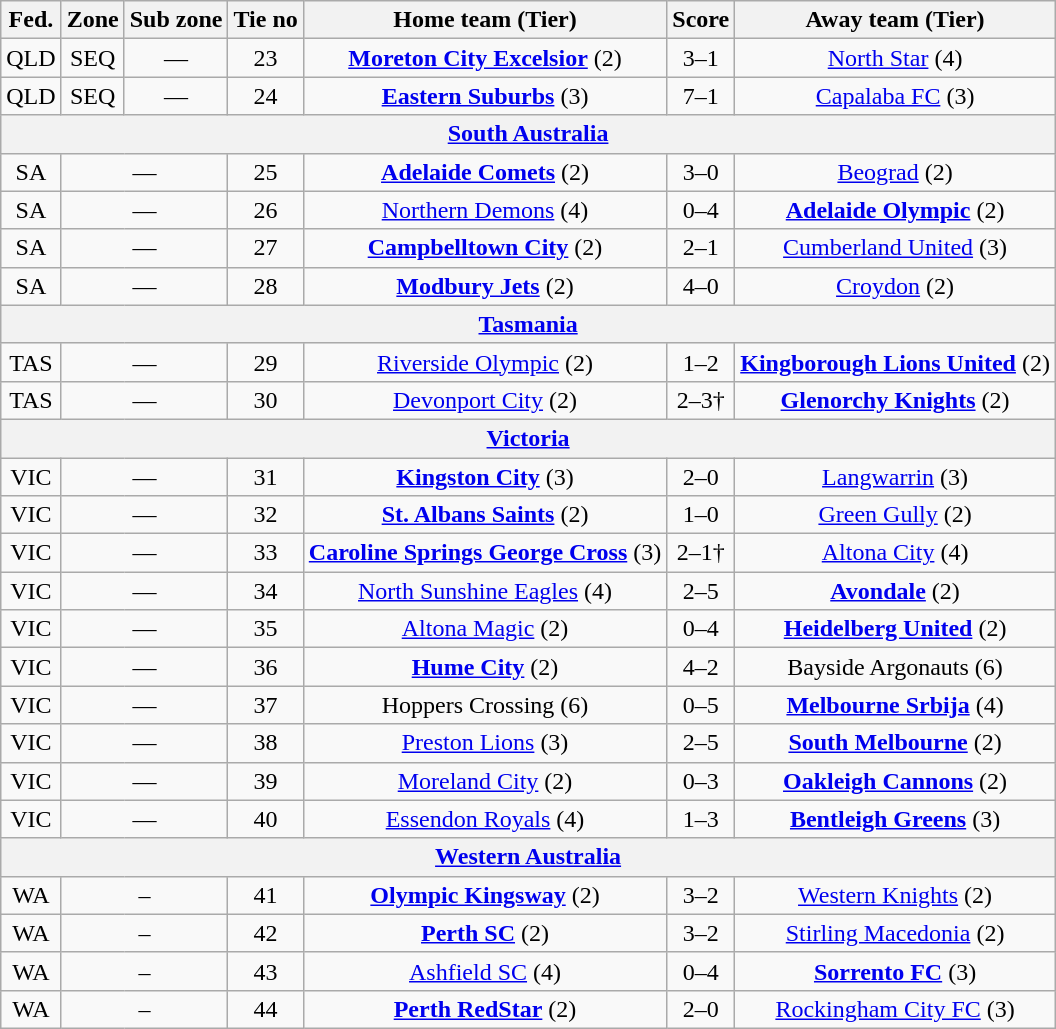<table class="wikitable" style="text-align:center">
<tr>
<th>Fed.</th>
<th>Zone</th>
<th>Sub zone</th>
<th>Tie no</th>
<th>Home team (Tier)</th>
<th>Score</th>
<th>Away team (Tier)</th>
</tr>
<tr>
<td>QLD</td>
<td>SEQ</td>
<td>—</td>
<td>23</td>
<td><strong><a href='#'>Moreton City Excelsior</a></strong> (2)</td>
<td>3–1</td>
<td><a href='#'>North Star</a> (4)</td>
</tr>
<tr>
<td>QLD</td>
<td>SEQ</td>
<td>—</td>
<td>24</td>
<td><strong><a href='#'>Eastern Suburbs</a></strong> (3)</td>
<td>7–1</td>
<td><a href='#'>Capalaba FC</a> (3)</td>
</tr>
<tr>
<th colspan=7><a href='#'>South Australia</a></th>
</tr>
<tr>
<td>SA</td>
<td colspan=2>—</td>
<td>25</td>
<td><strong><a href='#'>Adelaide Comets</a></strong> (2)</td>
<td>3–0</td>
<td><a href='#'>Beograd</a> (2)</td>
</tr>
<tr>
<td>SA</td>
<td colspan=2>—</td>
<td>26</td>
<td><a href='#'>Northern Demons</a> (4)</td>
<td>0–4</td>
<td><strong><a href='#'>Adelaide Olympic</a></strong> (2)</td>
</tr>
<tr>
<td>SA</td>
<td colspan=2>—</td>
<td>27</td>
<td><strong><a href='#'>Campbelltown City</a></strong> (2)</td>
<td>2–1</td>
<td><a href='#'>Cumberland United</a> (3)</td>
</tr>
<tr>
<td>SA</td>
<td colspan=2>—</td>
<td>28</td>
<td><strong><a href='#'>Modbury Jets</a></strong> (2)</td>
<td>4–0</td>
<td><a href='#'>Croydon</a> (2)</td>
</tr>
<tr>
<th colspan=7><a href='#'>Tasmania</a></th>
</tr>
<tr>
<td>TAS</td>
<td colspan=2>—</td>
<td>29</td>
<td><a href='#'>Riverside Olympic</a> (2)</td>
<td>1–2</td>
<td><strong><a href='#'>Kingborough Lions United</a></strong> (2)</td>
</tr>
<tr>
<td>TAS</td>
<td colspan=2>—</td>
<td>30</td>
<td><a href='#'>Devonport City</a> (2)</td>
<td>2–3†</td>
<td><strong><a href='#'>Glenorchy Knights</a></strong> (2)</td>
</tr>
<tr>
<th colspan=7><a href='#'>Victoria</a></th>
</tr>
<tr>
<td>VIC</td>
<td colspan=2>—</td>
<td>31</td>
<td><strong><a href='#'>Kingston City</a></strong> (3)</td>
<td>2–0</td>
<td><a href='#'>Langwarrin</a> (3)</td>
</tr>
<tr>
<td>VIC</td>
<td colspan=2>—</td>
<td>32</td>
<td><strong><a href='#'>St. Albans Saints</a></strong> (2)</td>
<td>1–0</td>
<td><a href='#'>Green Gully</a> (2)</td>
</tr>
<tr>
<td>VIC</td>
<td colspan=2>—</td>
<td>33</td>
<td><strong><a href='#'>Caroline Springs George Cross</a></strong> (3)</td>
<td>2–1†</td>
<td><a href='#'>Altona City</a> (4)</td>
</tr>
<tr>
<td>VIC</td>
<td colspan=2>—</td>
<td>34</td>
<td><a href='#'>North Sunshine Eagles</a> (4)</td>
<td>2–5</td>
<td><strong><a href='#'>Avondale</a></strong> (2)</td>
</tr>
<tr>
<td>VIC</td>
<td colspan=2>—</td>
<td>35</td>
<td><a href='#'>Altona Magic</a> (2)</td>
<td>0–4</td>
<td><strong><a href='#'>Heidelberg United</a></strong> (2)</td>
</tr>
<tr>
<td>VIC</td>
<td colspan=2>—</td>
<td>36</td>
<td><strong><a href='#'>Hume City</a></strong> (2)</td>
<td>4–2</td>
<td>Bayside Argonauts (6)</td>
</tr>
<tr>
<td>VIC</td>
<td colspan=2>—</td>
<td>37</td>
<td>Hoppers Crossing (6)</td>
<td>0–5</td>
<td><strong><a href='#'>Melbourne Srbija</a></strong> (4)</td>
</tr>
<tr>
<td>VIC</td>
<td colspan=2>—</td>
<td>38</td>
<td><a href='#'>Preston Lions</a> (3)</td>
<td>2–5</td>
<td><strong><a href='#'>South Melbourne</a></strong> (2)</td>
</tr>
<tr>
<td>VIC</td>
<td colspan=2>—</td>
<td>39</td>
<td><a href='#'>Moreland City</a> (2)</td>
<td>0–3</td>
<td><strong><a href='#'>Oakleigh Cannons</a></strong> (2)</td>
</tr>
<tr>
<td>VIC</td>
<td colspan=2>—</td>
<td>40</td>
<td><a href='#'>Essendon Royals</a> (4)</td>
<td>1–3</td>
<td><strong><a href='#'>Bentleigh Greens</a></strong> (3)</td>
</tr>
<tr>
<th colspan=7><a href='#'>Western Australia</a></th>
</tr>
<tr>
<td>WA</td>
<td colspan=2>–</td>
<td>41</td>
<td><strong><a href='#'>Olympic Kingsway</a></strong> (2)</td>
<td>3–2</td>
<td><a href='#'>Western Knights</a> (2)</td>
</tr>
<tr>
<td>WA</td>
<td colspan=2>–</td>
<td>42</td>
<td><strong><a href='#'>Perth SC</a></strong> (2)</td>
<td>3–2</td>
<td><a href='#'>Stirling Macedonia</a> (2)</td>
</tr>
<tr>
<td>WA</td>
<td colspan=2>–</td>
<td>43</td>
<td><a href='#'>Ashfield SC</a> (4)</td>
<td>0–4</td>
<td><strong><a href='#'>Sorrento FC</a></strong> (3)</td>
</tr>
<tr>
<td>WA</td>
<td colspan=2>–</td>
<td>44</td>
<td><strong><a href='#'>Perth RedStar</a></strong> (2)</td>
<td>2–0</td>
<td><a href='#'>Rockingham City FC</a> (3)</td>
</tr>
</table>
